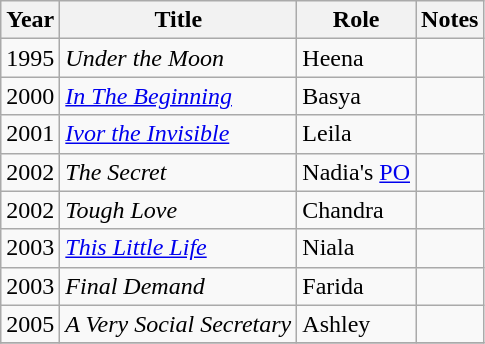<table class="wikitable sortable">
<tr>
<th>Year</th>
<th>Title</th>
<th>Role</th>
<th class=unsortable>Notes</th>
</tr>
<tr>
<td>1995</td>
<td><em>Under the Moon</em></td>
<td>Heena</td>
<td></td>
</tr>
<tr>
<td>2000</td>
<td><em><a href='#'>In The Beginning</a></em></td>
<td>Basya</td>
<td></td>
</tr>
<tr>
<td>2001</td>
<td><em><a href='#'>Ivor the Invisible</a></em></td>
<td>Leila</td>
<td></td>
</tr>
<tr>
<td>2002</td>
<td><em>The Secret</em></td>
<td>Nadia's <a href='#'>PO</a></td>
<td></td>
</tr>
<tr>
<td>2002</td>
<td><em>Tough Love</em></td>
<td>Chandra</td>
<td></td>
</tr>
<tr>
<td>2003</td>
<td><em><a href='#'>This Little Life</a></em></td>
<td>Niala</td>
<td></td>
</tr>
<tr>
<td>2003</td>
<td><em>Final Demand</em></td>
<td>Farida</td>
<td></td>
</tr>
<tr>
<td>2005</td>
<td><em>A Very Social Secretary</em></td>
<td>Ashley</td>
<td></td>
</tr>
<tr>
</tr>
</table>
